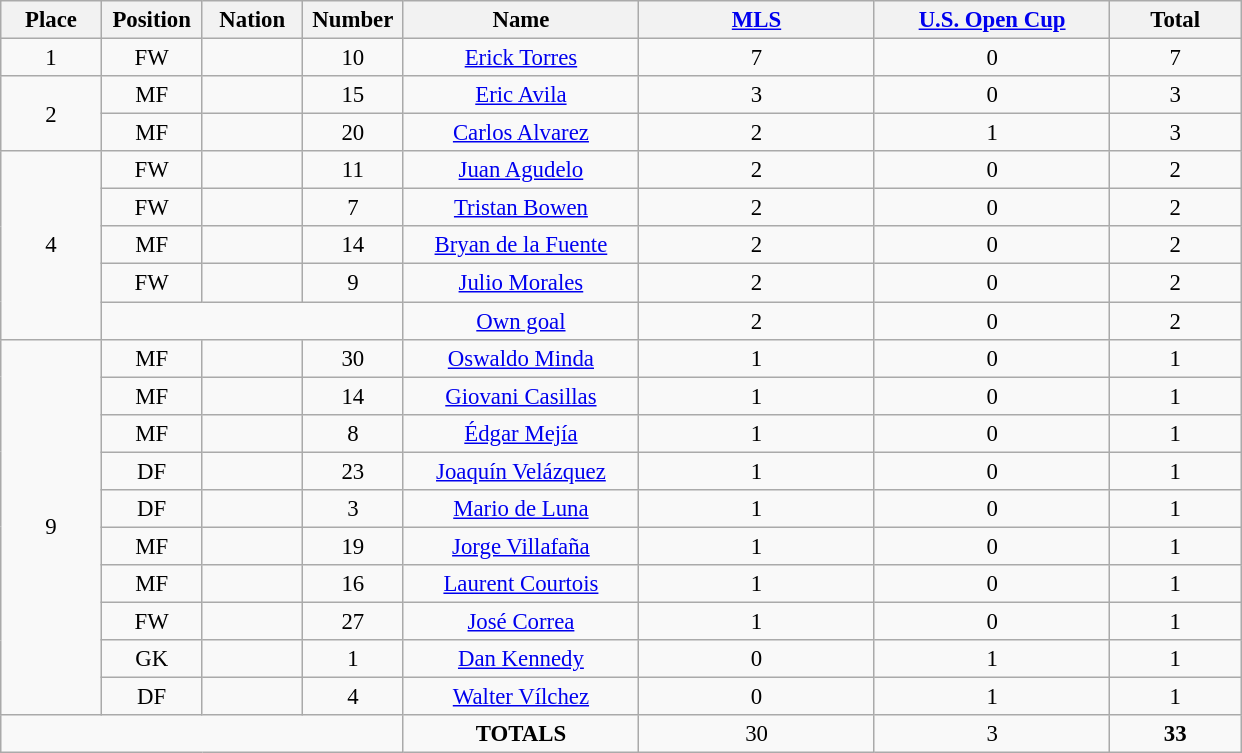<table class="wikitable" style="font-size: 95%; text-align: center;">
<tr>
<th width=60>Place</th>
<th width=60>Position</th>
<th width=60>Nation</th>
<th width=60>Number</th>
<th width=150>Name</th>
<th width=150><a href='#'>MLS</a></th>
<th width=150><a href='#'>U.S. Open Cup</a></th>
<th width=80><strong>Total</strong></th>
</tr>
<tr>
<td>1</td>
<td>FW</td>
<td></td>
<td>10</td>
<td><a href='#'>Erick Torres</a></td>
<td>7</td>
<td>0</td>
<td>7</td>
</tr>
<tr>
<td rowspan="2">2</td>
<td>MF</td>
<td></td>
<td>15</td>
<td><a href='#'>Eric Avila</a></td>
<td>3</td>
<td>0</td>
<td>3</td>
</tr>
<tr>
<td>MF</td>
<td></td>
<td>20</td>
<td><a href='#'>Carlos Alvarez</a></td>
<td>2</td>
<td>1</td>
<td>3</td>
</tr>
<tr>
<td rowspan="5">4</td>
<td>FW</td>
<td></td>
<td>11</td>
<td><a href='#'>Juan Agudelo</a></td>
<td>2</td>
<td>0</td>
<td>2</td>
</tr>
<tr>
<td>FW</td>
<td></td>
<td>7</td>
<td><a href='#'>Tristan Bowen</a></td>
<td>2</td>
<td>0</td>
<td>2</td>
</tr>
<tr>
<td>MF</td>
<td></td>
<td>14</td>
<td><a href='#'>Bryan de la Fuente</a></td>
<td>2</td>
<td>0</td>
<td>2</td>
</tr>
<tr>
<td>FW</td>
<td></td>
<td>9</td>
<td><a href='#'>Julio Morales</a></td>
<td>2</td>
<td>0</td>
<td>2</td>
</tr>
<tr>
<td colspan="3"></td>
<td><a href='#'>Own goal</a></td>
<td>2</td>
<td>0</td>
<td>2</td>
</tr>
<tr>
<td rowspan="10">9</td>
<td>MF</td>
<td></td>
<td>30</td>
<td><a href='#'>Oswaldo Minda</a></td>
<td>1</td>
<td>0</td>
<td>1</td>
</tr>
<tr>
<td>MF</td>
<td></td>
<td>14</td>
<td><a href='#'>Giovani Casillas</a></td>
<td>1</td>
<td>0</td>
<td>1</td>
</tr>
<tr>
<td>MF</td>
<td></td>
<td>8</td>
<td><a href='#'>Édgar Mejía</a></td>
<td>1</td>
<td>0</td>
<td>1</td>
</tr>
<tr>
<td>DF</td>
<td></td>
<td>23</td>
<td><a href='#'>Joaquín Velázquez</a></td>
<td>1</td>
<td>0</td>
<td>1</td>
</tr>
<tr>
<td>DF</td>
<td></td>
<td>3</td>
<td><a href='#'>Mario de Luna</a></td>
<td>1</td>
<td>0</td>
<td>1</td>
</tr>
<tr>
<td>MF</td>
<td></td>
<td>19</td>
<td><a href='#'>Jorge Villafaña</a></td>
<td>1</td>
<td>0</td>
<td>1</td>
</tr>
<tr>
<td>MF</td>
<td></td>
<td>16</td>
<td><a href='#'>Laurent Courtois</a></td>
<td>1</td>
<td>0</td>
<td>1</td>
</tr>
<tr>
<td>FW</td>
<td></td>
<td>27</td>
<td><a href='#'>José Correa</a></td>
<td>1</td>
<td>0</td>
<td>1</td>
</tr>
<tr>
<td>GK</td>
<td></td>
<td>1</td>
<td><a href='#'>Dan Kennedy</a></td>
<td>0</td>
<td>1</td>
<td>1</td>
</tr>
<tr>
<td>DF</td>
<td></td>
<td>4</td>
<td><a href='#'>Walter Vílchez</a></td>
<td>0</td>
<td>1</td>
<td>1</td>
</tr>
<tr>
<td colspan="4"></td>
<td><strong>TOTALS</strong></td>
<td>30</td>
<td>3</td>
<td><strong>33</strong></td>
</tr>
</table>
